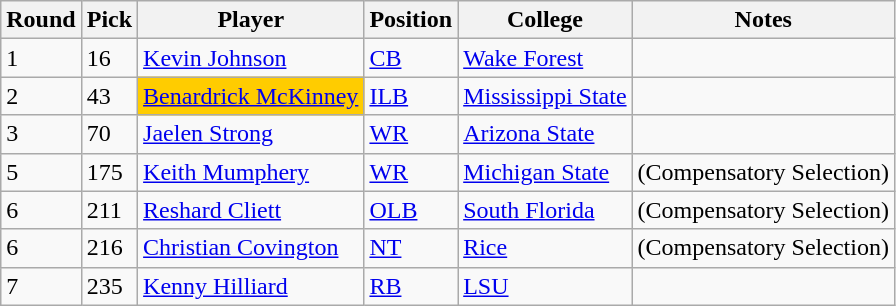<table class="wikitable">
<tr>
<th>Round</th>
<th>Pick</th>
<th>Player</th>
<th>Position</th>
<th>College</th>
<th>Notes</th>
</tr>
<tr>
<td>1</td>
<td>16</td>
<td><a href='#'>Kevin Johnson</a></td>
<td><a href='#'>CB</a></td>
<td><a href='#'>Wake Forest</a></td>
<td></td>
</tr>
<tr>
<td>2</td>
<td>43</td>
<td style="background:#fc0;"><a href='#'>Benardrick McKinney</a></td>
<td><a href='#'>ILB</a></td>
<td><a href='#'>Mississippi State</a></td>
<td></td>
</tr>
<tr>
<td>3</td>
<td>70</td>
<td><a href='#'>Jaelen Strong</a></td>
<td><a href='#'>WR</a></td>
<td><a href='#'>Arizona State</a></td>
<td></td>
</tr>
<tr>
<td>5</td>
<td>175</td>
<td><a href='#'>Keith Mumphery</a></td>
<td><a href='#'>WR</a></td>
<td><a href='#'>Michigan State</a></td>
<td>(Compensatory Selection)</td>
</tr>
<tr>
<td>6</td>
<td>211</td>
<td><a href='#'>Reshard Cliett</a></td>
<td><a href='#'>OLB</a></td>
<td><a href='#'>South Florida</a></td>
<td>(Compensatory Selection)</td>
</tr>
<tr>
<td>6</td>
<td>216</td>
<td><a href='#'>Christian Covington</a></td>
<td><a href='#'>NT</a></td>
<td><a href='#'>Rice</a></td>
<td>(Compensatory Selection)</td>
</tr>
<tr>
<td>7</td>
<td>235</td>
<td><a href='#'>Kenny Hilliard</a></td>
<td><a href='#'>RB</a></td>
<td><a href='#'>LSU</a></td>
<td></td>
</tr>
</table>
